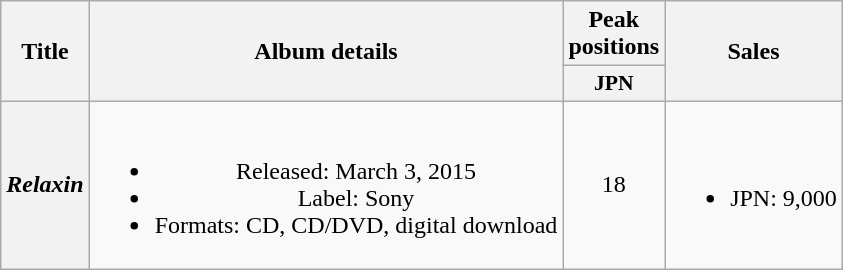<table class="wikitable plainrowheaders" style="text-align:center;">
<tr>
<th rowspan="2">Title</th>
<th rowspan="2">Album details</th>
<th colspan="1">Peak positions</th>
<th rowspan="2">Sales</th>
</tr>
<tr>
<th scope="col" style="width:3em;font-size:90%;">JPN<br></th>
</tr>
<tr>
<th scope="row"><em>Relaxin<strong></th>
<td><br><ul><li>Released: March 3, 2015</li><li>Label: Sony</li><li>Formats: CD, CD/DVD, digital download</li></ul></td>
<td>18</td>
<td><br><ul><li>JPN: 9,000</li></ul></td>
</tr>
</table>
